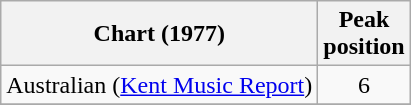<table class="wikitable">
<tr>
<th>Chart (1977)</th>
<th>Peak<br>position</th>
</tr>
<tr>
<td>Australian (<a href='#'>Kent Music Report</a>)</td>
<td align="center">6</td>
</tr>
<tr>
</tr>
</table>
